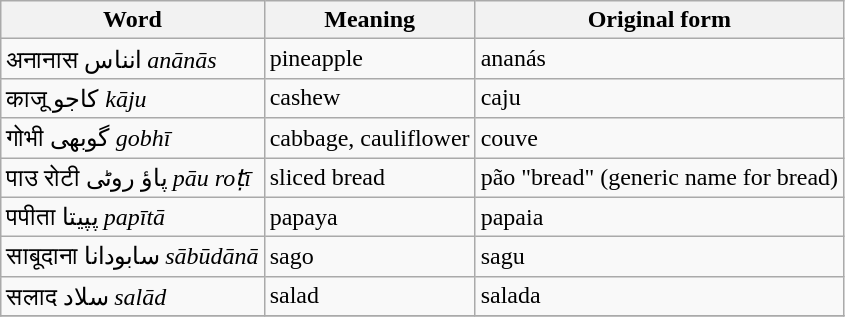<table class="wikitable">
<tr>
<th>Word</th>
<th>Meaning</th>
<th>Original form</th>
</tr>
<tr>
<td>अनानास  انناس <em>anānās</em></td>
<td>pineapple</td>
<td>ananás</td>
</tr>
<tr>
<td>काजू کاجو <em>kāju</em></td>
<td>cashew</td>
<td>caju</td>
</tr>
<tr>
<td>गोभी گوبھی <em>gobhī</em></td>
<td>cabbage, cauliflower</td>
<td>couve</td>
</tr>
<tr>
<td>पाउ रोटी پاؤ روٹی <em>pāu roṭī</em></td>
<td>sliced bread</td>
<td>pão "bread" (generic name for bread)</td>
</tr>
<tr>
<td>पपीता پپیتا <em>papītā</em></td>
<td>papaya</td>
<td>papaia</td>
</tr>
<tr>
<td>साबूदाना سابودانا <em>sābūdānā</em></td>
<td>sago</td>
<td>sagu</td>
</tr>
<tr>
<td>सलाद سلاد <em>salād</em></td>
<td>salad</td>
<td>salada</td>
</tr>
<tr>
</tr>
</table>
